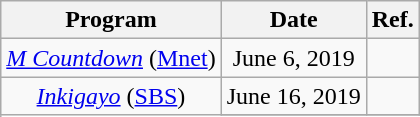<table class="wikitable" style="text-align:center">
<tr>
<th>Program</th>
<th>Date</th>
<th>Ref.</th>
</tr>
<tr>
<td><em><a href='#'>M Countdown</a></em> (<a href='#'>Mnet</a>)</td>
<td>June 6, 2019</td>
<td></td>
</tr>
<tr>
<td rowspan="2"><em><a href='#'>Inkigayo</a></em> (<a href='#'>SBS</a>)</td>
<td>June 16, 2019</td>
<td></td>
</tr>
<tr>
</tr>
</table>
